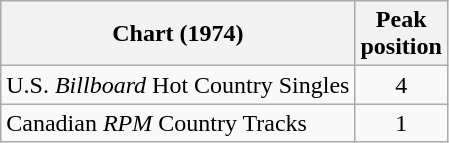<table class="wikitable sortable">
<tr>
<th align="left">Chart (1974)</th>
<th align="center">Peak<br>position</th>
</tr>
<tr>
<td align="left">U.S. <em>Billboard</em> Hot Country Singles</td>
<td align="center">4</td>
</tr>
<tr>
<td align="left">Canadian <em>RPM</em> Country Tracks</td>
<td align="center">1</td>
</tr>
</table>
